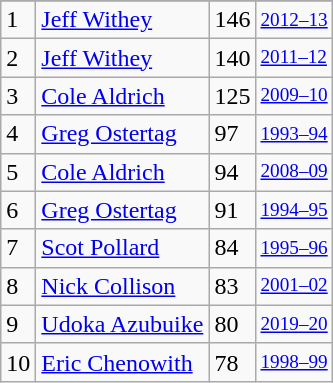<table class="wikitable">
<tr>
</tr>
<tr>
<td>1</td>
<td><a href='#'>Jeff Withey</a></td>
<td>146</td>
<td style="font-size:80%;"><a href='#'>2012–13</a></td>
</tr>
<tr>
<td>2</td>
<td><a href='#'>Jeff Withey</a></td>
<td>140</td>
<td style="font-size:80%;"><a href='#'>2011–12</a></td>
</tr>
<tr>
<td>3</td>
<td><a href='#'>Cole Aldrich</a></td>
<td>125</td>
<td style="font-size:80%;"><a href='#'>2009–10</a></td>
</tr>
<tr>
<td>4</td>
<td><a href='#'>Greg Ostertag</a></td>
<td>97</td>
<td style="font-size:80%;"><a href='#'>1993–94</a></td>
</tr>
<tr>
<td>5</td>
<td><a href='#'>Cole Aldrich</a></td>
<td>94</td>
<td style="font-size:80%;"><a href='#'>2008–09</a></td>
</tr>
<tr>
<td>6</td>
<td><a href='#'>Greg Ostertag</a></td>
<td>91</td>
<td style="font-size:80%;"><a href='#'>1994–95</a></td>
</tr>
<tr>
<td>7</td>
<td><a href='#'>Scot Pollard</a></td>
<td>84</td>
<td style="font-size:80%;"><a href='#'>1995–96</a></td>
</tr>
<tr>
<td>8</td>
<td><a href='#'>Nick Collison</a></td>
<td>83</td>
<td style="font-size:80%;"><a href='#'>2001–02</a></td>
</tr>
<tr>
<td>9</td>
<td><a href='#'>Udoka Azubuike</a></td>
<td>80</td>
<td style="font-size:80%;"><a href='#'>2019–20</a></td>
</tr>
<tr>
<td>10</td>
<td><a href='#'>Eric Chenowith</a></td>
<td>78</td>
<td style="font-size:80%;"><a href='#'>1998–99</a></td>
</tr>
</table>
